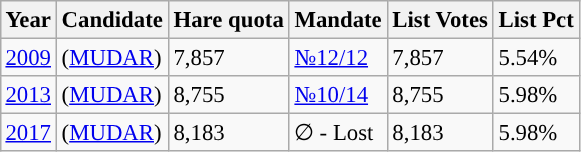<table class="wikitable" style="margin:0.5em ; font-size:95%">
<tr>
<th>Year</th>
<th>Candidate</th>
<th>Hare quota</th>
<th>Mandate</th>
<th>List Votes</th>
<th>List Pct</th>
</tr>
<tr>
<td><a href='#'>2009</a></td>
<td> (<a href='#'>MUDAR</a>)</td>
<td>7,857</td>
<td><a href='#'>№12/12</a></td>
<td>7,857</td>
<td>5.54%</td>
</tr>
<tr>
<td><a href='#'>2013</a></td>
<td> (<a href='#'>MUDAR</a>)</td>
<td>8,755</td>
<td><a href='#'>№10/14</a></td>
<td>8,755</td>
<td>5.98%</td>
</tr>
<tr>
<td><a href='#'>2017</a></td>
<td> (<a href='#'>MUDAR</a>)</td>
<td>8,183</td>
<td>∅ - Lost</td>
<td>8,183</td>
<td>5.98%</td>
</tr>
</table>
